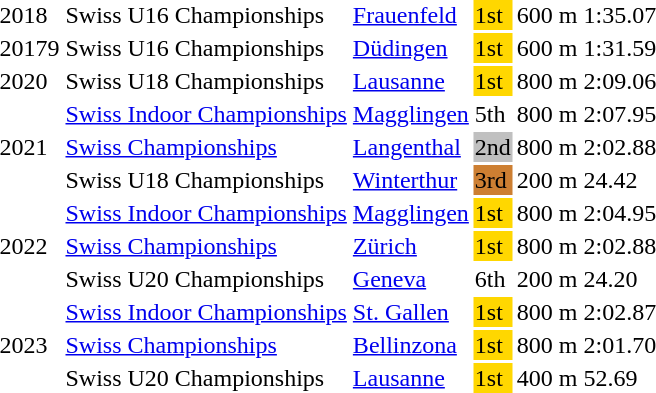<table>
<tr>
<td>2018</td>
<td>Swiss U16 Championships</td>
<td><a href='#'>Frauenfeld</a></td>
<td bgcolor=gold>1st</td>
<td>600 m</td>
<td>1:35.07</td>
<td></td>
</tr>
<tr>
<td>20179</td>
<td>Swiss U16 Championships</td>
<td><a href='#'>Düdingen</a></td>
<td bgcolor=gold>1st</td>
<td>600 m</td>
<td>1:31.59</td>
<td></td>
</tr>
<tr>
<td>2020</td>
<td>Swiss U18 Championships</td>
<td><a href='#'>Lausanne</a></td>
<td bgcolor=gold>1st</td>
<td>800 m</td>
<td>2:09.06</td>
<td></td>
</tr>
<tr>
<td rowspan=3>2021</td>
<td><a href='#'>Swiss Indoor Championships</a></td>
<td><a href='#'>Magglingen</a></td>
<td>5th</td>
<td>800 m</td>
<td>2:07.95</td>
<td></td>
</tr>
<tr>
<td><a href='#'>Swiss Championships</a></td>
<td><a href='#'>Langenthal</a></td>
<td bgcolor=silver>2nd</td>
<td>800 m</td>
<td>2:02.88</td>
<td></td>
</tr>
<tr>
<td>Swiss U18 Championships</td>
<td><a href='#'>Winterthur</a></td>
<td bgcolor=CD7F32>3rd</td>
<td>200 m</td>
<td>24.42</td>
<td></td>
</tr>
<tr>
<td rowspan=3>2022</td>
<td><a href='#'>Swiss Indoor Championships</a></td>
<td><a href='#'>Magglingen</a></td>
<td bgcolor=gold>1st</td>
<td>800 m</td>
<td>2:04.95</td>
<td></td>
</tr>
<tr>
<td><a href='#'>Swiss Championships</a></td>
<td><a href='#'>Zürich</a></td>
<td bgcolor=gold>1st</td>
<td>800 m</td>
<td>2:02.88</td>
<td></td>
</tr>
<tr>
<td>Swiss U20 Championships</td>
<td><a href='#'>Geneva</a></td>
<td>6th</td>
<td>200 m</td>
<td>24.20</td>
<td></td>
</tr>
<tr>
<td rowspan=3>2023</td>
<td><a href='#'>Swiss Indoor Championships</a></td>
<td><a href='#'>St. Gallen</a></td>
<td bgcolor=gold>1st</td>
<td>800 m</td>
<td>2:02.87</td>
<td></td>
</tr>
<tr>
<td><a href='#'>Swiss Championships</a></td>
<td><a href='#'>Bellinzona</a></td>
<td bgcolor=gold>1st</td>
<td>800 m</td>
<td>2:01.70</td>
<td></td>
</tr>
<tr>
<td>Swiss U20 Championships</td>
<td><a href='#'>Lausanne</a></td>
<td bgcolor=gold>1st</td>
<td>400 m</td>
<td>52.69</td>
<td></td>
</tr>
<tr>
</tr>
</table>
